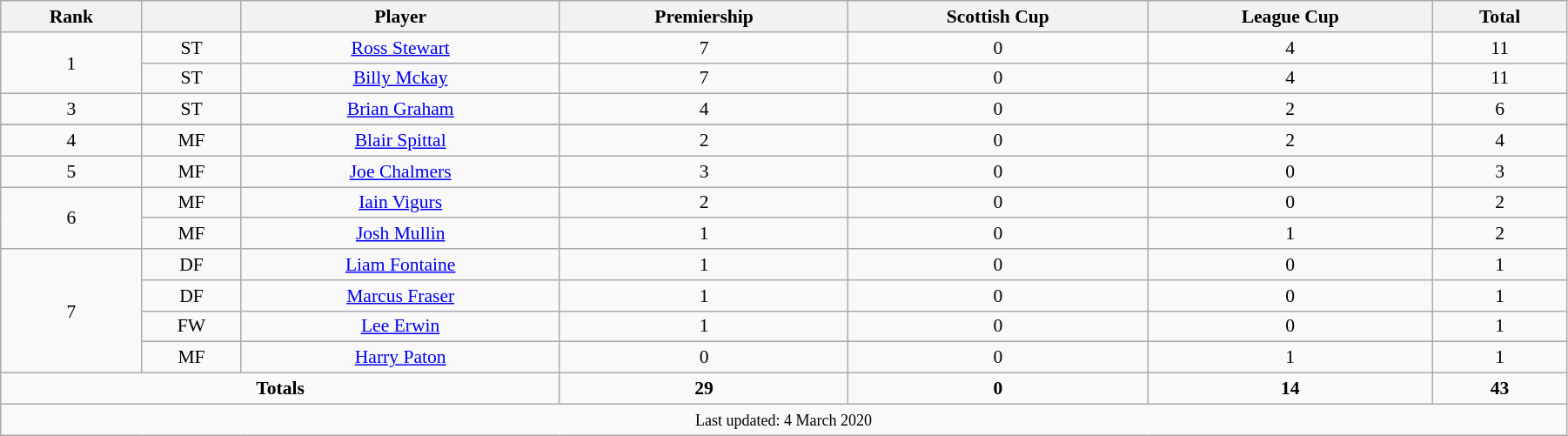<table class="wikitable"  style="text-align:center; font-size:90%; width:95%;">
<tr>
<th width:10%;">Rank</th>
<th width:10%;"></th>
<th>Player</th>
<th width:10%;">Premiership</th>
<th width:10%;">Scottish Cup</th>
<th width:10%;">League Cup</th>
<th width:10%;">Total</th>
</tr>
<tr>
<td rowspan=2>1</td>
<td>ST</td>
<td> <a href='#'>Ross Stewart</a></td>
<td>7</td>
<td>0</td>
<td>4</td>
<td>11</td>
</tr>
<tr>
<td>ST</td>
<td> <a href='#'>Billy Mckay</a></td>
<td>7</td>
<td>0</td>
<td>4</td>
<td>11</td>
</tr>
<tr>
<td>3</td>
<td>ST</td>
<td> <a href='#'>Brian Graham</a></td>
<td>4</td>
<td>0</td>
<td>2</td>
<td>6</td>
</tr>
<tr>
</tr>
<tr>
<td>4</td>
<td>MF</td>
<td> <a href='#'>Blair Spittal</a></td>
<td>2</td>
<td>0</td>
<td>2</td>
<td>4</td>
</tr>
<tr>
<td>5</td>
<td>MF</td>
<td> <a href='#'>Joe Chalmers</a></td>
<td>3</td>
<td>0</td>
<td>0</td>
<td>3</td>
</tr>
<tr>
<td rowspan=2>6</td>
<td>MF</td>
<td> <a href='#'>Iain Vigurs</a></td>
<td>2</td>
<td>0</td>
<td>0</td>
<td>2</td>
</tr>
<tr>
<td>MF</td>
<td> <a href='#'>Josh Mullin</a></td>
<td>1</td>
<td>0</td>
<td>1</td>
<td>2</td>
</tr>
<tr>
<td rowspan=4>7</td>
<td>DF</td>
<td> <a href='#'>Liam Fontaine</a></td>
<td>1</td>
<td>0</td>
<td>0</td>
<td>1</td>
</tr>
<tr>
<td>DF</td>
<td> <a href='#'>Marcus Fraser</a></td>
<td>1</td>
<td>0</td>
<td>0</td>
<td>1</td>
</tr>
<tr>
<td>FW</td>
<td> <a href='#'>Lee Erwin</a></td>
<td>1</td>
<td>0</td>
<td>0</td>
<td>1</td>
</tr>
<tr>
<td>MF</td>
<td> <a href='#'>Harry Paton</a></td>
<td>0</td>
<td>0</td>
<td>1</td>
<td>1</td>
</tr>
<tr>
<td colspan="3" style="text-align:center;"><strong>Totals</strong></td>
<td><strong>29</strong></td>
<td><strong>0</strong></td>
<td><strong>14</strong></td>
<td><strong>43</strong></td>
</tr>
<tr>
<td colspan="7"><small>Last updated: 4 March 2020</small></td>
</tr>
</table>
